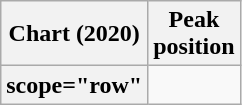<table class="wikitable plainrowheaders" style="text-align:center">
<tr>
<th scope="col">Chart (2020)</th>
<th scope="col">Peak<br>position</th>
</tr>
<tr>
<th>scope="row"</th>
</tr>
</table>
